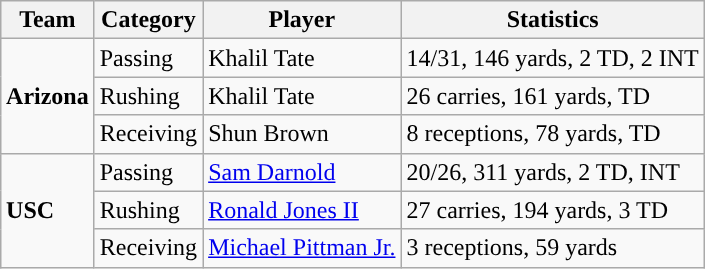<table class="wikitable" style="float: right;">
<tr>
<th>Team</th>
<th>Category</th>
<th>Player</th>
<th>Statistics</th>
</tr>
<tr>
<td rowspan=3><strong>Arizona</strong></td>
<td>Passing</td>
<td>Khalil Tate</td>
<td>14/31, 146 yards, 2 TD, 2 INT</td>
</tr>
<tr>
<td>Rushing</td>
<td>Khalil Tate</td>
<td>26 carries, 161 yards, TD</td>
</tr>
<tr>
<td>Receiving</td>
<td>Shun Brown</td>
<td>8 receptions, 78 yards, TD</td>
</tr>
<tr>
<td rowspan=3><strong>USC</strong></td>
<td>Passing</td>
<td><a href='#'>Sam Darnold</a></td>
<td>20/26, 311 yards, 2 TD, INT</td>
</tr>
<tr>
<td>Rushing</td>
<td><a href='#'>Ronald Jones II</a></td>
<td>27 carries, 194 yards, 3 TD</td>
</tr>
<tr>
<td>Receiving</td>
<td><a href='#'>Michael Pittman Jr.</a></td>
<td>3 receptions, 59 yards</td>
</tr>
</table>
